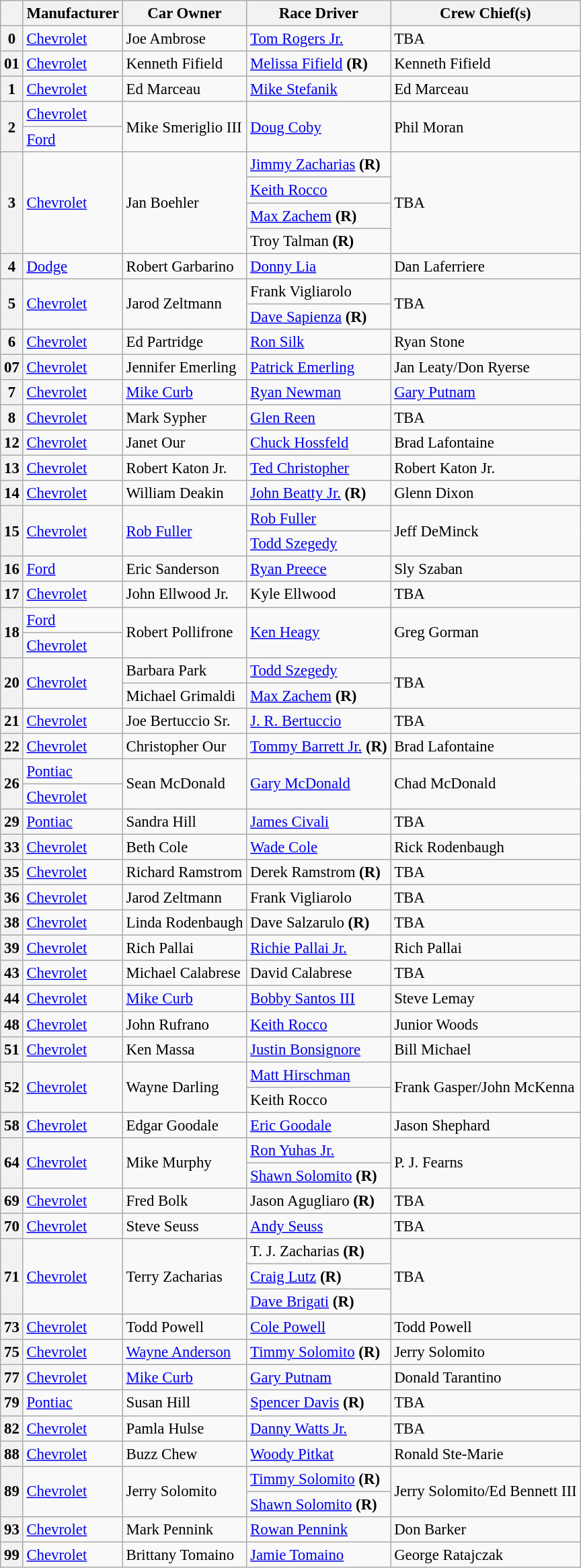<table class="wikitable" style="font-size: 95%;">
<tr>
<th></th>
<th>Manufacturer</th>
<th>Car Owner</th>
<th>Race Driver</th>
<th>Crew Chief(s)</th>
</tr>
<tr>
<th>0</th>
<td><a href='#'>Chevrolet</a></td>
<td>Joe Ambrose</td>
<td><a href='#'>Tom Rogers Jr.</a><small></small></td>
<td>TBA</td>
</tr>
<tr>
<th>01</th>
<td><a href='#'>Chevrolet</a></td>
<td>Kenneth Fifield</td>
<td><a href='#'>Melissa Fifield</a><small></small> <strong>(R)</strong></td>
<td>Kenneth Fifield</td>
</tr>
<tr>
<th>1</th>
<td><a href='#'>Chevrolet</a></td>
<td>Ed Marceau</td>
<td><a href='#'>Mike Stefanik</a><small></small></td>
<td>Ed Marceau</td>
</tr>
<tr>
<th rowspan=2>2</th>
<td><a href='#'>Chevrolet</a><small></small></td>
<td rowspan=2>Mike Smeriglio III</td>
<td rowspan=2><a href='#'>Doug Coby</a></td>
<td rowspan=2>Phil Moran</td>
</tr>
<tr>
<td><a href='#'>Ford</a><small></small></td>
</tr>
<tr>
<th rowspan=4>3</th>
<td rowspan=4><a href='#'>Chevrolet</a></td>
<td rowspan=4>Jan Boehler</td>
<td><a href='#'>Jimmy Zacharias</a><small></small> <strong>(R)</strong></td>
<td rowspan=4>TBA</td>
</tr>
<tr>
<td><a href='#'>Keith Rocco</a><small></small></td>
</tr>
<tr>
<td><a href='#'>Max Zachem</a><small></small> <strong>(R)</strong></td>
</tr>
<tr>
<td>Troy Talman<small></small> <strong>(R)</strong></td>
</tr>
<tr>
<th>4</th>
<td><a href='#'>Dodge</a></td>
<td>Robert Garbarino</td>
<td><a href='#'>Donny Lia</a></td>
<td>Dan Laferriere</td>
</tr>
<tr>
<th rowspan=2>5</th>
<td rowspan=2><a href='#'>Chevrolet</a></td>
<td rowspan=2>Jarod Zeltmann</td>
<td>Frank Vigliarolo<small></small></td>
<td rowspan=2>TBA</td>
</tr>
<tr>
<td><a href='#'>Dave Sapienza</a><small></small> <strong>(R)</strong></td>
</tr>
<tr>
<th>6</th>
<td><a href='#'>Chevrolet</a></td>
<td>Ed Partridge</td>
<td><a href='#'>Ron Silk</a></td>
<td>Ryan Stone</td>
</tr>
<tr>
<th>07</th>
<td><a href='#'>Chevrolet</a></td>
<td>Jennifer Emerling</td>
<td><a href='#'>Patrick Emerling</a></td>
<td>Jan Leaty/Don Ryerse</td>
</tr>
<tr>
<th>7</th>
<td><a href='#'>Chevrolet</a></td>
<td><a href='#'>Mike Curb</a></td>
<td><a href='#'>Ryan Newman</a><small></small></td>
<td><a href='#'>Gary Putnam</a></td>
</tr>
<tr>
<th>8</th>
<td><a href='#'>Chevrolet</a></td>
<td>Mark Sypher</td>
<td><a href='#'>Glen Reen</a></td>
<td>TBA</td>
</tr>
<tr>
<th>12</th>
<td><a href='#'>Chevrolet</a></td>
<td>Janet Our</td>
<td><a href='#'>Chuck Hossfeld</a><small></small></td>
<td>Brad Lafontaine</td>
</tr>
<tr>
<th>13</th>
<td><a href='#'>Chevrolet</a></td>
<td>Robert Katon Jr.</td>
<td><a href='#'>Ted Christopher</a></td>
<td>Robert Katon Jr.</td>
</tr>
<tr>
<th>14</th>
<td><a href='#'>Chevrolet</a></td>
<td>William Deakin</td>
<td><a href='#'>John Beatty Jr.</a><small></small> <strong>(R)</strong></td>
<td>Glenn Dixon</td>
</tr>
<tr>
<th rowspan=2>15</th>
<td rowspan=2><a href='#'>Chevrolet</a></td>
<td rowspan=2><a href='#'>Rob Fuller</a></td>
<td><a href='#'>Rob Fuller</a><small></small></td>
<td rowspan=2>Jeff DeMinck</td>
</tr>
<tr>
<td><a href='#'>Todd Szegedy</a><small></small></td>
</tr>
<tr>
<th>16</th>
<td><a href='#'>Ford</a></td>
<td>Eric Sanderson</td>
<td><a href='#'>Ryan Preece</a></td>
<td>Sly Szaban</td>
</tr>
<tr>
<th>17</th>
<td><a href='#'>Chevrolet</a></td>
<td>John Ellwood Jr.</td>
<td>Kyle Ellwood<small></small></td>
<td>TBA</td>
</tr>
<tr>
<th rowspan=2>18</th>
<td><a href='#'>Ford</a><small></small></td>
<td rowspan=2>Robert Pollifrone</td>
<td rowspan=2><a href='#'>Ken Heagy</a><small></small></td>
<td rowspan=2>Greg Gorman</td>
</tr>
<tr>
<td><a href='#'>Chevrolet</a><small></small></td>
</tr>
<tr>
<th rowspan=2>20</th>
<td rowspan=2><a href='#'>Chevrolet</a></td>
<td>Barbara Park</td>
<td><a href='#'>Todd Szegedy</a><small></small></td>
<td rowspan=2>TBA</td>
</tr>
<tr>
<td>Michael Grimaldi</td>
<td><a href='#'>Max Zachem</a><small></small> <strong>(R)</strong></td>
</tr>
<tr>
<th>21</th>
<td><a href='#'>Chevrolet</a></td>
<td>Joe Bertuccio Sr.</td>
<td><a href='#'>J. R. Bertuccio</a><small></small></td>
<td>TBA</td>
</tr>
<tr>
<th>22</th>
<td><a href='#'>Chevrolet</a></td>
<td>Christopher Our</td>
<td><a href='#'>Tommy Barrett Jr.</a> <strong>(R)</strong></td>
<td>Brad Lafontaine</td>
</tr>
<tr>
<th rowspan=2>26</th>
<td><a href='#'>Pontiac</a><small></small></td>
<td rowspan=2>Sean McDonald</td>
<td rowspan=2><a href='#'>Gary McDonald</a></td>
<td rowspan=2>Chad McDonald</td>
</tr>
<tr>
<td><a href='#'>Chevrolet</a><small></small></td>
</tr>
<tr>
<th>29</th>
<td><a href='#'>Pontiac</a></td>
<td>Sandra Hill</td>
<td><a href='#'>James Civali</a><small></small></td>
<td>TBA</td>
</tr>
<tr>
<th>33</th>
<td><a href='#'>Chevrolet</a></td>
<td>Beth Cole</td>
<td><a href='#'>Wade Cole</a></td>
<td>Rick Rodenbaugh</td>
</tr>
<tr>
<th>35</th>
<td><a href='#'>Chevrolet</a></td>
<td>Richard Ramstrom</td>
<td>Derek Ramstrom<small></small> <strong>(R)</strong></td>
<td>TBA</td>
</tr>
<tr>
<th>36</th>
<td><a href='#'>Chevrolet</a></td>
<td>Jarod Zeltmann</td>
<td>Frank Vigliarolo<small></small></td>
<td>TBA</td>
</tr>
<tr>
<th>38</th>
<td><a href='#'>Chevrolet</a></td>
<td>Linda Rodenbaugh</td>
<td>Dave Salzarulo<small></small> <strong>(R)</strong></td>
<td>TBA</td>
</tr>
<tr>
<th>39</th>
<td><a href='#'>Chevrolet</a></td>
<td>Rich Pallai</td>
<td><a href='#'>Richie Pallai Jr.</a><small></small></td>
<td>Rich Pallai</td>
</tr>
<tr>
<th>43</th>
<td><a href='#'>Chevrolet</a></td>
<td>Michael Calabrese</td>
<td>David Calabrese<small></small></td>
<td>TBA</td>
</tr>
<tr>
<th>44</th>
<td><a href='#'>Chevrolet</a></td>
<td><a href='#'>Mike Curb</a></td>
<td><a href='#'>Bobby Santos III</a></td>
<td>Steve Lemay</td>
</tr>
<tr>
<th>48</th>
<td><a href='#'>Chevrolet</a></td>
<td>John Rufrano</td>
<td><a href='#'>Keith Rocco</a><small></small></td>
<td>Junior Woods</td>
</tr>
<tr>
<th>51</th>
<td><a href='#'>Chevrolet</a></td>
<td>Ken Massa</td>
<td><a href='#'>Justin Bonsignore</a></td>
<td>Bill Michael</td>
</tr>
<tr>
<th rowspan=2>52</th>
<td rowspan=2><a href='#'>Chevrolet</a></td>
<td rowspan=2>Wayne Darling</td>
<td><a href='#'>Matt Hirschman</a><small></small></td>
<td rowspan=2>Frank Gasper/John McKenna</td>
</tr>
<tr>
<td>Keith Rocco<small></small></td>
</tr>
<tr>
<th>58</th>
<td><a href='#'>Chevrolet</a></td>
<td>Edgar Goodale</td>
<td><a href='#'>Eric Goodale</a></td>
<td>Jason Shephard</td>
</tr>
<tr>
<th rowspan=2>64</th>
<td rowspan=2><a href='#'>Chevrolet</a></td>
<td rowspan=2>Mike Murphy</td>
<td><a href='#'>Ron Yuhas Jr.</a><small></small></td>
<td rowspan=2>P. J. Fearns</td>
</tr>
<tr>
<td><a href='#'>Shawn Solomito</a><small></small> <strong>(R)</strong></td>
</tr>
<tr>
<th>69</th>
<td><a href='#'>Chevrolet</a></td>
<td>Fred Bolk</td>
<td>Jason Agugliaro<small></small> <strong>(R)</strong></td>
<td>TBA</td>
</tr>
<tr>
<th>70</th>
<td><a href='#'>Chevrolet</a></td>
<td>Steve Seuss</td>
<td><a href='#'>Andy Seuss</a><small></small></td>
<td>TBA</td>
</tr>
<tr>
<th rowspan=3>71</th>
<td rowspan=3><a href='#'>Chevrolet</a></td>
<td rowspan=3>Terry Zacharias</td>
<td>T. J. Zacharias<small></small> <strong>(R)</strong></td>
<td rowspan=3>TBA</td>
</tr>
<tr>
<td><a href='#'>Craig Lutz</a><small></small> <strong>(R)</strong></td>
</tr>
<tr>
<td><a href='#'>Dave Brigati</a><small></small> <strong>(R)</strong></td>
</tr>
<tr>
<th>73</th>
<td><a href='#'>Chevrolet</a></td>
<td>Todd Powell</td>
<td><a href='#'>Cole Powell</a><small></small></td>
<td>Todd Powell</td>
</tr>
<tr>
<th>75</th>
<td><a href='#'>Chevrolet</a></td>
<td><a href='#'>Wayne Anderson</a></td>
<td><a href='#'>Timmy Solomito</a><small></small> <strong>(R)</strong></td>
<td>Jerry Solomito</td>
</tr>
<tr>
<th>77</th>
<td><a href='#'>Chevrolet</a></td>
<td><a href='#'>Mike Curb</a></td>
<td><a href='#'>Gary Putnam</a><small></small></td>
<td>Donald Tarantino</td>
</tr>
<tr>
<th>79</th>
<td><a href='#'>Pontiac</a></td>
<td>Susan Hill</td>
<td><a href='#'>Spencer Davis</a><small></small> <strong>(R)</strong></td>
<td>TBA</td>
</tr>
<tr>
<th>82</th>
<td><a href='#'>Chevrolet</a></td>
<td>Pamla Hulse</td>
<td><a href='#'>Danny Watts Jr.</a><small></small></td>
<td>TBA</td>
</tr>
<tr>
<th>88</th>
<td><a href='#'>Chevrolet</a></td>
<td>Buzz Chew</td>
<td><a href='#'>Woody Pitkat</a></td>
<td>Ronald Ste-Marie</td>
</tr>
<tr>
<th rowspan=2>89</th>
<td rowspan=2><a href='#'>Chevrolet</a></td>
<td rowspan=2>Jerry Solomito</td>
<td><a href='#'>Timmy Solomito</a><small></small> <strong>(R)</strong></td>
<td rowspan=2>Jerry Solomito/Ed Bennett III</td>
</tr>
<tr>
<td><a href='#'>Shawn Solomito</a><small></small> <strong>(R)</strong></td>
</tr>
<tr>
<th>93</th>
<td><a href='#'>Chevrolet</a></td>
<td>Mark Pennink</td>
<td><a href='#'>Rowan Pennink</a><small></small></td>
<td>Don Barker</td>
</tr>
<tr>
<th>99</th>
<td><a href='#'>Chevrolet</a></td>
<td>Brittany Tomaino</td>
<td><a href='#'>Jamie Tomaino</a></td>
<td>George Ratajczak</td>
</tr>
</table>
